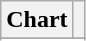<table class="wikitable plainrowheaders sortable" style="text-align:center;">
<tr>
<th scope="col">Chart</th>
<th scope="col"></th>
</tr>
<tr>
</tr>
<tr>
</tr>
</table>
